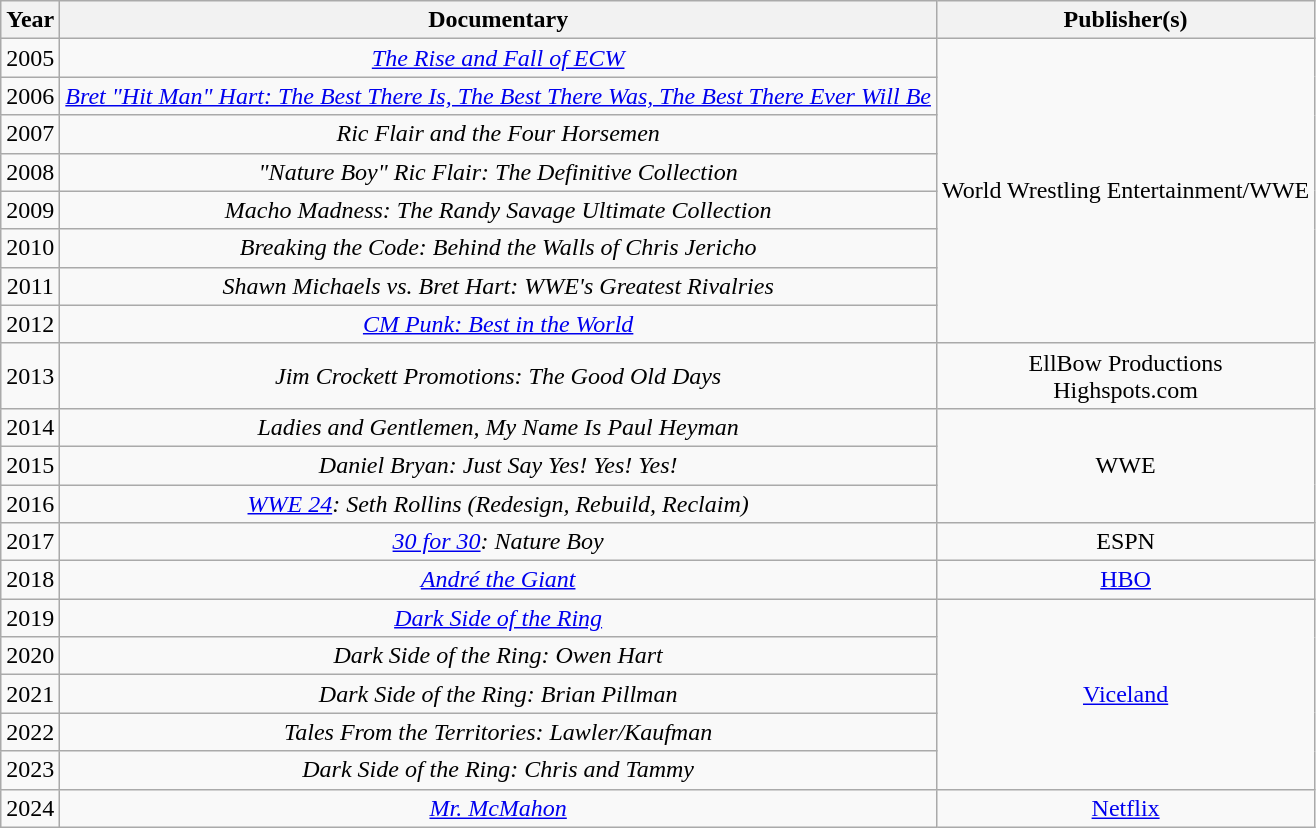<table class="wikitable sortable" style="text-align: center">
<tr>
<th>Year</th>
<th>Documentary</th>
<th>Publisher(s)</th>
</tr>
<tr>
<td>2005</td>
<td><em><a href='#'>The Rise and Fall of ECW</a></em></td>
<td rowspan=8>World Wrestling Entertainment/WWE</td>
</tr>
<tr>
<td>2006</td>
<td><em><a href='#'>Bret "Hit Man" Hart: The Best There Is, The Best There Was, The Best There Ever Will Be</a></em></td>
</tr>
<tr>
<td>2007</td>
<td><em>Ric Flair and the Four Horsemen</em></td>
</tr>
<tr>
<td>2008</td>
<td><em>"Nature Boy" Ric Flair: The Definitive Collection</em></td>
</tr>
<tr>
<td>2009</td>
<td><em>Macho Madness: The Randy Savage Ultimate Collection</em></td>
</tr>
<tr>
<td>2010</td>
<td><em>Breaking the Code: Behind the Walls of Chris Jericho</em></td>
</tr>
<tr>
<td>2011</td>
<td><em>Shawn Michaels vs. Bret Hart: WWE's Greatest Rivalries</em></td>
</tr>
<tr>
<td>2012</td>
<td><em><a href='#'>CM Punk: Best in the World</a></em></td>
</tr>
<tr>
<td>2013</td>
<td><em>Jim Crockett Promotions: The Good Old Days</em></td>
<td>EllBow Productions<br>Highspots.com</td>
</tr>
<tr>
<td>2014</td>
<td><em>Ladies and Gentlemen, My Name Is Paul Heyman</em></td>
<td rowspan=3>WWE</td>
</tr>
<tr>
<td>2015</td>
<td><em>Daniel Bryan: Just Say Yes! Yes! Yes!</em></td>
</tr>
<tr>
<td>2016</td>
<td><em><a href='#'>WWE 24</a>: Seth Rollins (Redesign, Rebuild, Reclaim)</em></td>
</tr>
<tr>
<td>2017</td>
<td><em><a href='#'>30 for 30</a>: Nature Boy</em></td>
<td>ESPN</td>
</tr>
<tr>
<td>2018</td>
<td><em><a href='#'>André the Giant</a></em></td>
<td><a href='#'>HBO</a></td>
</tr>
<tr>
<td>2019</td>
<td><em><a href='#'>Dark Side of the Ring</a></em></td>
<td rowspan="5"><a href='#'>Viceland</a></td>
</tr>
<tr>
<td>2020</td>
<td><em>Dark Side of the Ring: Owen Hart</em></td>
</tr>
<tr>
<td>2021</td>
<td><em>Dark Side of the Ring: Brian Pillman</em></td>
</tr>
<tr>
<td>2022</td>
<td><em>Tales From the Territories: Lawler/Kaufman</em></td>
</tr>
<tr>
<td>2023</td>
<td><em>Dark Side of the Ring: Chris and Tammy</em></td>
</tr>
<tr>
<td>2024</td>
<td><a href='#'><em>Mr. McMahon</em></a></td>
<td><a href='#'>Netflix</a></td>
</tr>
</table>
